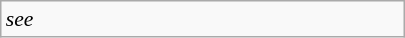<table class="wikitable floatright" style="font-size: 0.9em; width: 270px;">
<tr>
<td><em>see </em></td>
</tr>
</table>
